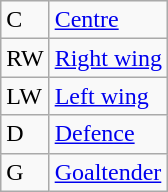<table class="wikitable">
<tr>
<td>C</td>
<td><a href='#'>Centre</a></td>
</tr>
<tr>
<td>RW</td>
<td><a href='#'>Right wing</a></td>
</tr>
<tr>
<td>LW</td>
<td><a href='#'>Left wing</a></td>
</tr>
<tr>
<td>D</td>
<td><a href='#'>Defence</a></td>
</tr>
<tr>
<td>G</td>
<td><a href='#'>Goaltender</a></td>
</tr>
</table>
